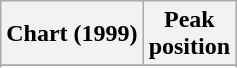<table class="wikitable sortable plainrowheaders" style="text-align:center;">
<tr>
<th>Chart (1999)</th>
<th>Peak<br>position</th>
</tr>
<tr>
</tr>
<tr>
</tr>
</table>
